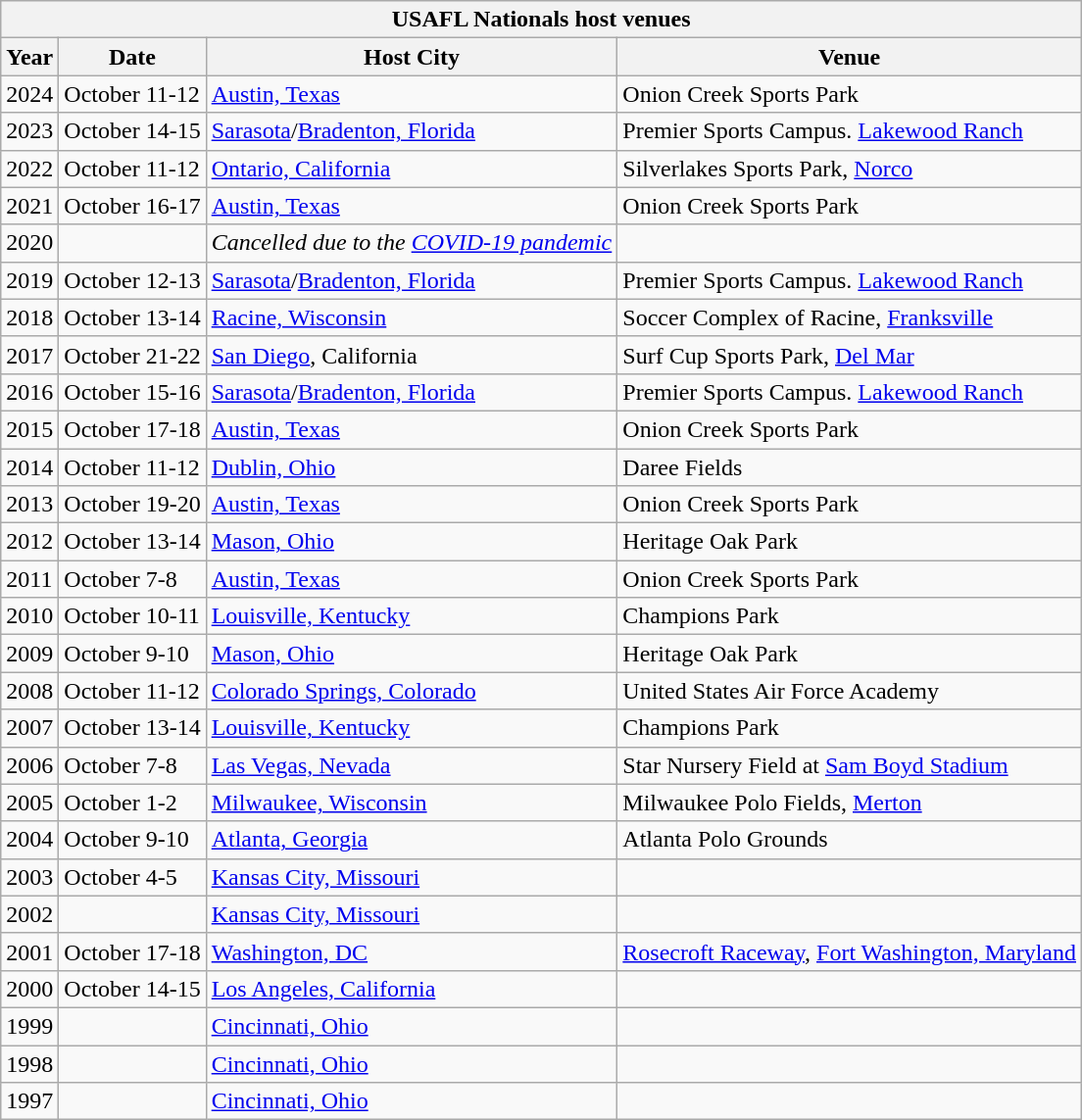<table class="wikitable">
<tr>
<th colspan="10">USAFL Nationals host venues</th>
</tr>
<tr>
<th>Year</th>
<th>Date</th>
<th>Host City</th>
<th>Venue</th>
</tr>
<tr>
<td>2024</td>
<td>October 11-12</td>
<td><a href='#'>Austin, Texas</a></td>
<td>Onion Creek Sports Park</td>
</tr>
<tr>
<td>2023</td>
<td>October 14-15</td>
<td><a href='#'>Sarasota</a>/<a href='#'>Bradenton, Florida</a></td>
<td>Premier Sports Campus. <a href='#'>Lakewood Ranch</a></td>
</tr>
<tr>
<td>2022</td>
<td>October 11-12</td>
<td><a href='#'>Ontario, California</a></td>
<td>Silverlakes Sports Park, <a href='#'>Norco</a></td>
</tr>
<tr>
<td>2021</td>
<td>October 16-17</td>
<td><a href='#'>Austin, Texas</a></td>
<td>Onion Creek Sports Park</td>
</tr>
<tr>
<td>2020</td>
<td></td>
<td><em>Cancelled due to the <a href='#'>COVID-19 pandemic</a></em></td>
<td></td>
</tr>
<tr>
<td>2019</td>
<td>October 12-13</td>
<td><a href='#'>Sarasota</a>/<a href='#'>Bradenton, Florida</a></td>
<td>Premier Sports Campus. <a href='#'>Lakewood Ranch</a></td>
</tr>
<tr>
<td>2018</td>
<td>October 13-14</td>
<td><a href='#'>Racine, Wisconsin</a></td>
<td>Soccer Complex of Racine, <a href='#'>Franksville</a></td>
</tr>
<tr>
<td>2017</td>
<td>October 21-22</td>
<td><a href='#'>San Diego</a>, California</td>
<td>Surf Cup Sports Park, <a href='#'>Del Mar</a></td>
</tr>
<tr>
<td>2016</td>
<td>October 15-16</td>
<td><a href='#'>Sarasota</a>/<a href='#'>Bradenton, Florida</a></td>
<td>Premier Sports Campus. <a href='#'>Lakewood Ranch</a></td>
</tr>
<tr>
<td>2015</td>
<td>October 17-18</td>
<td><a href='#'>Austin, Texas</a></td>
<td>Onion Creek Sports Park</td>
</tr>
<tr>
<td>2014</td>
<td>October 11-12</td>
<td><a href='#'>Dublin, Ohio</a></td>
<td>Daree Fields</td>
</tr>
<tr>
<td>2013</td>
<td>October 19-20</td>
<td><a href='#'>Austin, Texas</a></td>
<td>Onion Creek Sports Park</td>
</tr>
<tr>
<td>2012</td>
<td>October 13-14</td>
<td><a href='#'>Mason, Ohio</a></td>
<td>Heritage Oak Park</td>
</tr>
<tr>
<td>2011</td>
<td>October 7-8</td>
<td><a href='#'>Austin, Texas</a></td>
<td>Onion Creek Sports Park</td>
</tr>
<tr>
<td>2010</td>
<td>October 10-11</td>
<td><a href='#'>Louisville, Kentucky</a></td>
<td>Champions Park</td>
</tr>
<tr>
<td>2009</td>
<td>October 9-10</td>
<td><a href='#'>Mason, Ohio</a></td>
<td>Heritage Oak Park</td>
</tr>
<tr>
<td>2008</td>
<td>October 11-12</td>
<td><a href='#'>Colorado Springs, Colorado</a></td>
<td>United States Air Force Academy</td>
</tr>
<tr>
<td>2007</td>
<td>October 13-14</td>
<td><a href='#'>Louisville, Kentucky</a></td>
<td>Champions Park</td>
</tr>
<tr>
<td>2006</td>
<td>October 7-8</td>
<td><a href='#'>Las Vegas, Nevada</a></td>
<td>Star Nursery Field at <a href='#'>Sam Boyd Stadium</a></td>
</tr>
<tr>
<td>2005</td>
<td>October 1-2</td>
<td><a href='#'>Milwaukee, Wisconsin</a></td>
<td>Milwaukee Polo Fields, <a href='#'>Merton</a></td>
</tr>
<tr>
<td>2004</td>
<td>October 9-10</td>
<td><a href='#'>Atlanta, Georgia</a></td>
<td>Atlanta Polo Grounds</td>
</tr>
<tr>
<td>2003</td>
<td>October 4-5</td>
<td><a href='#'>Kansas City, Missouri</a></td>
<td></td>
</tr>
<tr>
<td>2002</td>
<td></td>
<td><a href='#'>Kansas City, Missouri</a></td>
<td></td>
</tr>
<tr>
<td>2001</td>
<td>October 17-18</td>
<td><a href='#'>Washington, DC</a></td>
<td><a href='#'>Rosecroft Raceway</a>, <a href='#'>Fort Washington, Maryland</a></td>
</tr>
<tr>
<td>2000</td>
<td>October 14-15</td>
<td><a href='#'>Los Angeles, California</a></td>
<td></td>
</tr>
<tr>
<td>1999</td>
<td></td>
<td><a href='#'>Cincinnati, Ohio</a></td>
<td></td>
</tr>
<tr>
<td>1998</td>
<td></td>
<td><a href='#'>Cincinnati, Ohio</a></td>
<td></td>
</tr>
<tr>
<td>1997</td>
<td></td>
<td><a href='#'>Cincinnati, Ohio</a></td>
<td></td>
</tr>
</table>
